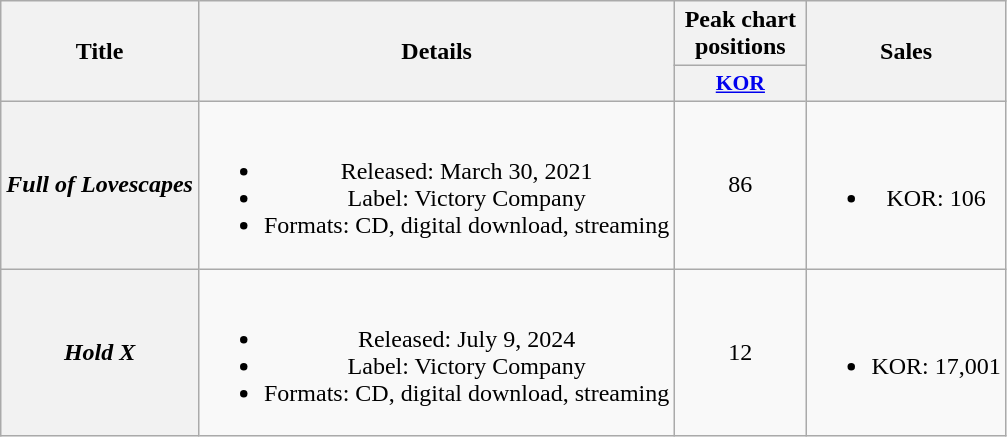<table class="wikitable plainrowheaders" style="text-align:center">
<tr>
<th scope="col" rowspan="2">Title</th>
<th scope="col" rowspan="2">Details</th>
<th scope="col" colspan="1" style="width:5em">Peak chart positions</th>
<th scope="col" rowspan="2">Sales</th>
</tr>
<tr>
<th scope="col" style="width:3em;font-size:90%"><a href='#'>KOR</a><br></th>
</tr>
<tr>
<th scope="row"><em>Full of Lovescapes</em></th>
<td><br><ul><li>Released: March 30, 2021</li><li>Label: Victory Company</li><li>Formats: CD, digital download, streaming</li></ul></td>
<td>86</td>
<td><br><ul><li>KOR: 106</li></ul></td>
</tr>
<tr>
<th scope="row"><em>Hold X</em></th>
<td><br><ul><li>Released: July 9, 2024</li><li>Label: Victory Company</li><li>Formats: CD, digital download, streaming</li></ul></td>
<td>12</td>
<td><br><ul><li>KOR: 17,001</li></ul></td>
</tr>
</table>
